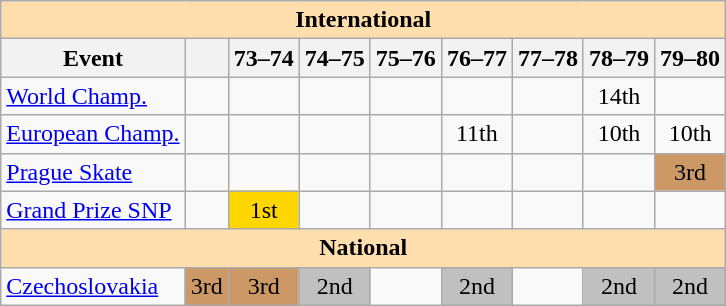<table class="wikitable" style="text-align:center">
<tr>
<th style="background-color: #ffdead; " colspan=9 align=center>International</th>
</tr>
<tr>
<th>Event</th>
<th></th>
<th>73–74</th>
<th>74–75</th>
<th>75–76</th>
<th>76–77</th>
<th>77–78</th>
<th>78–79</th>
<th>79–80</th>
</tr>
<tr>
<td align=left><a href='#'>World Champ.</a></td>
<td></td>
<td></td>
<td></td>
<td></td>
<td></td>
<td></td>
<td>14th</td>
<td></td>
</tr>
<tr>
<td align=left><a href='#'>European Champ.</a></td>
<td></td>
<td></td>
<td></td>
<td></td>
<td>11th</td>
<td></td>
<td>10th</td>
<td>10th</td>
</tr>
<tr>
<td align=left><a href='#'>Prague Skate</a></td>
<td></td>
<td></td>
<td></td>
<td></td>
<td></td>
<td></td>
<td></td>
<td bgcolor=cc9966>3rd</td>
</tr>
<tr>
<td align=left><a href='#'>Grand Prize SNP</a></td>
<td></td>
<td bgcolor=gold>1st</td>
<td></td>
<td></td>
<td></td>
<td></td>
<td></td>
<td></td>
</tr>
<tr>
<th style="background-color: #ffdead; " colspan=9 align=center>National</th>
</tr>
<tr>
<td align=left><a href='#'>Czechoslovakia</a></td>
<td bgcolor=cc9966>3rd</td>
<td bgcolor=cc9966>3rd</td>
<td bgcolor=silver>2nd</td>
<td></td>
<td bgcolor=silver>2nd</td>
<td></td>
<td bgcolor=silver>2nd</td>
<td bgcolor=silver>2nd</td>
</tr>
</table>
